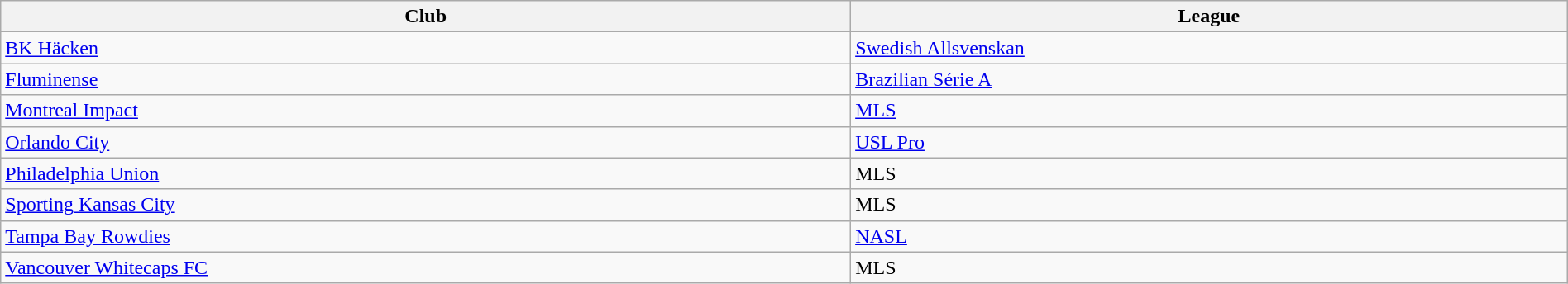<table class="wikitable sortable" style="width: 100%; text-align:left">
<tr>
<th>Club</th>
<th>League</th>
</tr>
<tr>
<td><a href='#'>BK Häcken</a></td>
<td><a href='#'>Swedish Allsvenskan</a></td>
</tr>
<tr>
<td><a href='#'>Fluminense</a></td>
<td><a href='#'>Brazilian Série A</a></td>
</tr>
<tr>
<td><a href='#'>Montreal Impact</a></td>
<td><a href='#'>MLS</a></td>
</tr>
<tr>
<td><a href='#'>Orlando City</a></td>
<td><a href='#'>USL Pro</a></td>
</tr>
<tr>
<td><a href='#'>Philadelphia Union</a></td>
<td>MLS</td>
</tr>
<tr>
<td><a href='#'>Sporting Kansas City</a></td>
<td>MLS</td>
</tr>
<tr>
<td><a href='#'>Tampa Bay Rowdies</a></td>
<td><a href='#'>NASL</a></td>
</tr>
<tr>
<td><a href='#'>Vancouver Whitecaps FC</a></td>
<td>MLS</td>
</tr>
</table>
